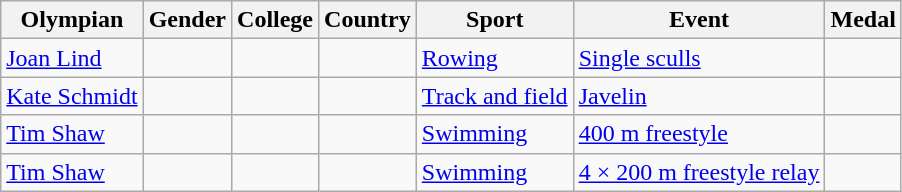<table class="wikitable">
<tr>
<th>Olympian</th>
<th>Gender</th>
<th>College</th>
<th>Country</th>
<th>Sport</th>
<th>Event</th>
<th>Medal</th>
</tr>
<tr>
<td><a href='#'>Joan Lind</a></td>
<td></td>
<td></td>
<td></td>
<td><a href='#'>Rowing</a></td>
<td><a href='#'>Single sculls</a></td>
<td></td>
</tr>
<tr>
<td><a href='#'>Kate Schmidt</a></td>
<td></td>
<td></td>
<td></td>
<td><a href='#'>Track and field</a></td>
<td><a href='#'>Javelin</a></td>
<td></td>
</tr>
<tr>
<td><a href='#'>Tim Shaw</a></td>
<td></td>
<td></td>
<td></td>
<td><a href='#'>Swimming</a></td>
<td><a href='#'>400 m freestyle</a></td>
<td></td>
</tr>
<tr>
<td><a href='#'>Tim Shaw</a></td>
<td></td>
<td></td>
<td></td>
<td><a href='#'>Swimming</a></td>
<td><a href='#'>4 × 200 m freestyle relay</a></td>
<td></td>
</tr>
</table>
